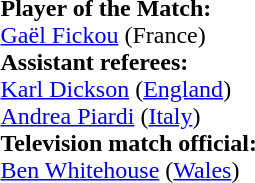<table style="width:100%">
<tr>
<td><br><strong>Player of the Match:</strong>
<br><a href='#'>Gaël Fickou</a> (France)<br><strong>Assistant referees:</strong>
<br><a href='#'>Karl Dickson</a> (<a href='#'>England</a>)
<br><a href='#'>Andrea Piardi</a> (<a href='#'>Italy</a>)
<br><strong>Television match official:</strong>
<br><a href='#'>Ben Whitehouse</a> (<a href='#'>Wales</a>)</td>
</tr>
</table>
